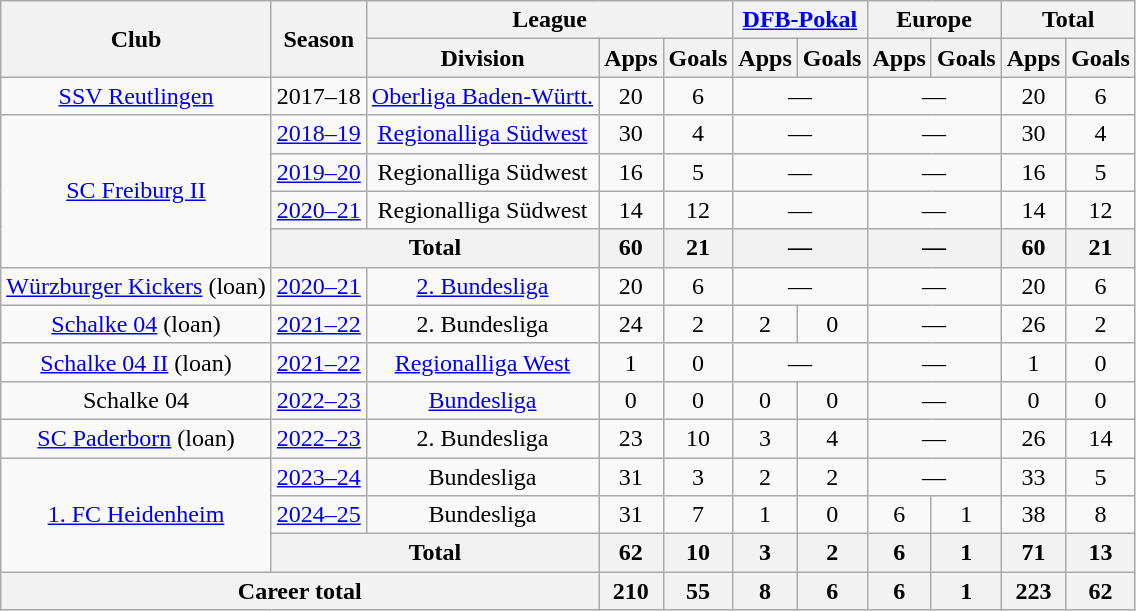<table class="wikitable" style="text-align:center">
<tr>
<th rowspan="2">Club</th>
<th rowspan="2">Season</th>
<th colspan="3">League</th>
<th colspan="2"><a href='#'>DFB-Pokal</a></th>
<th colspan="2">Europe</th>
<th colspan="2">Total</th>
</tr>
<tr>
<th>Division</th>
<th>Apps</th>
<th>Goals</th>
<th>Apps</th>
<th>Goals</th>
<th>Apps</th>
<th>Goals</th>
<th>Apps</th>
<th>Goals</th>
</tr>
<tr>
<td><a href='#'>SSV Reutlingen</a></td>
<td>2017–18</td>
<td><a href='#'>Oberliga Baden-Württ.</a></td>
<td>20</td>
<td>6</td>
<td colspan="2">—</td>
<td colspan="2">—</td>
<td>20</td>
<td>6</td>
</tr>
<tr>
<td rowspan="4"><a href='#'>SC Freiburg II</a></td>
<td><a href='#'>2018–19</a></td>
<td><a href='#'>Regionalliga Südwest</a></td>
<td>30</td>
<td>4</td>
<td colspan="2">—</td>
<td colspan="2">—</td>
<td>30</td>
<td>4</td>
</tr>
<tr>
<td><a href='#'>2019–20</a></td>
<td>Regionalliga Südwest</td>
<td>16</td>
<td>5</td>
<td colspan="2">—</td>
<td colspan="2">—</td>
<td>16</td>
<td>5</td>
</tr>
<tr>
<td><a href='#'>2020–21</a></td>
<td>Regionalliga Südwest</td>
<td>14</td>
<td>12</td>
<td colspan="2">—</td>
<td colspan="2">—</td>
<td>14</td>
<td>12</td>
</tr>
<tr>
<th colspan="2">Total</th>
<th>60</th>
<th>21</th>
<th colspan="2">—</th>
<th colspan="2">—</th>
<th>60</th>
<th>21</th>
</tr>
<tr>
<td><a href='#'>Würzburger Kickers</a> (loan)</td>
<td><a href='#'>2020–21</a></td>
<td><a href='#'>2. Bundesliga</a></td>
<td>20</td>
<td>6</td>
<td colspan="2">—</td>
<td colspan="2">—</td>
<td>20</td>
<td>6</td>
</tr>
<tr>
<td><a href='#'>Schalke 04</a> (loan)</td>
<td><a href='#'>2021–22</a></td>
<td>2. Bundesliga</td>
<td>24</td>
<td>2</td>
<td>2</td>
<td>0</td>
<td colspan="2">—</td>
<td>26</td>
<td>2</td>
</tr>
<tr>
<td><a href='#'>Schalke 04 II</a> (loan)</td>
<td><a href='#'>2021–22</a></td>
<td><a href='#'>Regionalliga West</a></td>
<td>1</td>
<td>0</td>
<td colspan="2">—</td>
<td colspan="2">—</td>
<td>1</td>
<td>0</td>
</tr>
<tr>
<td>Schalke 04</td>
<td><a href='#'>2022–23</a></td>
<td><a href='#'>Bundesliga</a></td>
<td>0</td>
<td>0</td>
<td>0</td>
<td>0</td>
<td colspan="2">—</td>
<td>0</td>
<td>0</td>
</tr>
<tr>
<td><a href='#'>SC Paderborn</a> (loan)</td>
<td><a href='#'>2022–23</a></td>
<td>2. Bundesliga</td>
<td>23</td>
<td>10</td>
<td>3</td>
<td>4</td>
<td colspan="2">—</td>
<td>26</td>
<td>14</td>
</tr>
<tr>
<td rowspan="3"><a href='#'>1. FC Heidenheim</a></td>
<td><a href='#'>2023–24</a></td>
<td>Bundesliga</td>
<td>31</td>
<td>3</td>
<td>2</td>
<td>2</td>
<td colspan="2">—</td>
<td>33</td>
<td>5</td>
</tr>
<tr>
<td><a href='#'>2024–25</a></td>
<td>Bundesliga</td>
<td>31</td>
<td>7</td>
<td>1</td>
<td>0</td>
<td>6</td>
<td>1</td>
<td>38</td>
<td>8</td>
</tr>
<tr>
<th colspan="2">Total</th>
<th>62</th>
<th>10</th>
<th>3</th>
<th>2</th>
<th>6</th>
<th>1</th>
<th>71</th>
<th>13</th>
</tr>
<tr>
<th colspan="3">Career total</th>
<th>210</th>
<th>55</th>
<th>8</th>
<th>6</th>
<th>6</th>
<th>1</th>
<th>223</th>
<th>62</th>
</tr>
</table>
